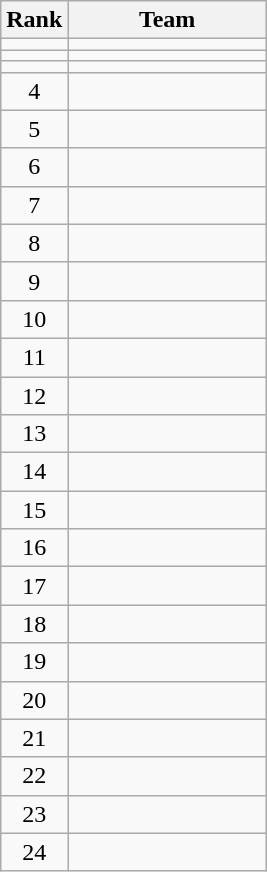<table class=wikitable style="text-align:center;">
<tr>
<th>Rank</th>
<th width=125>Team</th>
</tr>
<tr>
<td></td>
<td align=left></td>
</tr>
<tr>
<td></td>
<td align=left></td>
</tr>
<tr>
<td></td>
<td align=left></td>
</tr>
<tr>
<td>4</td>
<td align=left></td>
</tr>
<tr>
<td>5</td>
<td align=left></td>
</tr>
<tr>
<td>6</td>
<td align=left></td>
</tr>
<tr>
<td>7</td>
<td align=left></td>
</tr>
<tr>
<td>8</td>
<td align=left></td>
</tr>
<tr>
<td>9</td>
<td align=left></td>
</tr>
<tr>
<td>10</td>
<td align=left></td>
</tr>
<tr>
<td>11</td>
<td align=left></td>
</tr>
<tr>
<td>12</td>
<td align=left></td>
</tr>
<tr>
<td>13</td>
<td align=left></td>
</tr>
<tr>
<td>14</td>
<td align=left></td>
</tr>
<tr>
<td>15</td>
<td align=left></td>
</tr>
<tr>
<td>16</td>
<td align=left></td>
</tr>
<tr>
<td>17</td>
<td align=left></td>
</tr>
<tr>
<td>18</td>
<td align=left></td>
</tr>
<tr>
<td>19</td>
<td align=left></td>
</tr>
<tr>
<td>20</td>
<td align=left></td>
</tr>
<tr>
<td>21</td>
<td align=left></td>
</tr>
<tr>
<td>22</td>
<td align=left></td>
</tr>
<tr>
<td>23</td>
<td align=left></td>
</tr>
<tr>
<td>24</td>
<td align=left></td>
</tr>
</table>
